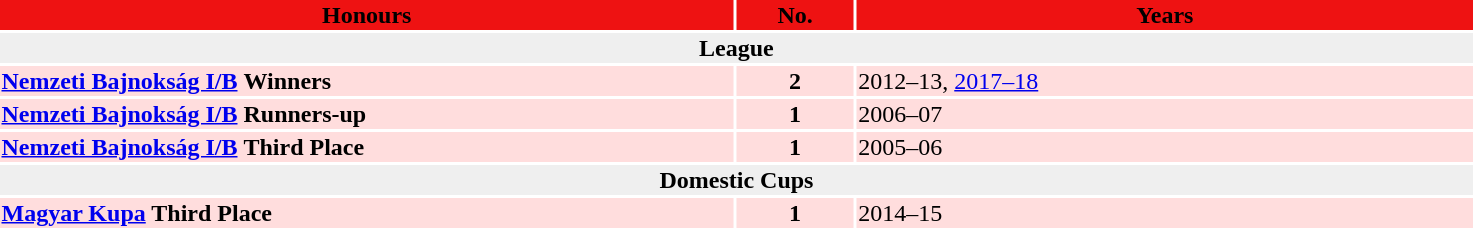<table style="width:78%;">
<tr style="background:#EE1212;">
<th width=50%><span>  <strong>Honours</strong></span></th>
<th width=8%><span>   <strong>No.</strong></span></th>
<th !width=20%><span> <strong>Years</strong></span></th>
</tr>
<tr>
<th colspan="3" style="background:#efefef;"><strong>League</strong></th>
</tr>
<tr style="background:#fdd;">
<td><strong><a href='#'>Nemzeti Bajnokság I/B</a></strong> <strong>Winners</strong></td>
<td align=center><strong>2</strong></td>
<td>2012–13, <a href='#'>2017–18</a></td>
</tr>
<tr style="background:#fdd;">
<td><strong><a href='#'>Nemzeti Bajnokság I/B</a></strong> <strong>Runners-up</strong></td>
<td align=center><strong>1</strong></td>
<td>2006–07</td>
</tr>
<tr style="background:#fdd;">
<td><strong><a href='#'>Nemzeti Bajnokság I/B</a></strong> <strong>Third Place</strong></td>
<td align=center><strong>1</strong></td>
<td>2005–06</td>
</tr>
<tr style="background:#fdd;">
<th colspan="3" style="background:#efefef;"><strong>Domestic Cups</strong></th>
</tr>
<tr style="background:#fdd;">
<td><strong><a href='#'>Magyar Kupa</a> Third Place</strong></td>
<td align=center><strong>1</strong></td>
<td>2014–15</td>
</tr>
<tr style="background:#fdd;">
</tr>
</table>
